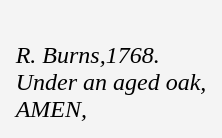<table cellpadding=10 border="0" align=center>
<tr>
<td bgcolor=#f4f4f4><br><em>R. Burns,1768.</em><br> 
<em>Under an aged oak,</em><br>
<em>AMEN,</em><br></td>
</tr>
</table>
